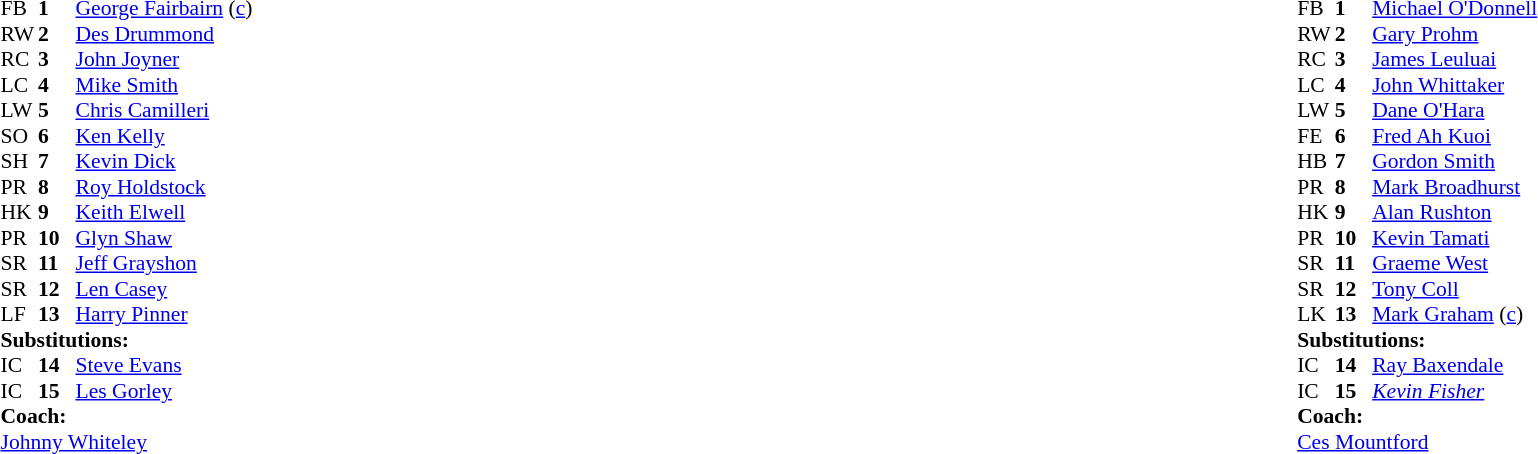<table width="100%">
<tr>
<td valign="top" width="50%"><br><table style="font-size: 90%" cellspacing="0" cellpadding="0">
<tr>
<th width="25"></th>
<th width="25"></th>
</tr>
<tr>
<td>FB</td>
<td><strong>1</strong></td>
<td><a href='#'>George Fairbairn</a> (<a href='#'>c</a>)</td>
</tr>
<tr>
<td>RW</td>
<td><strong>2</strong></td>
<td><a href='#'>Des Drummond</a></td>
</tr>
<tr>
<td>RC</td>
<td><strong>3</strong></td>
<td><a href='#'>John Joyner</a></td>
</tr>
<tr>
<td>LC</td>
<td><strong>4</strong></td>
<td><a href='#'>Mike Smith</a></td>
</tr>
<tr>
<td>LW</td>
<td><strong>5</strong></td>
<td><a href='#'>Chris Camilleri</a></td>
</tr>
<tr>
<td>SO</td>
<td><strong>6</strong></td>
<td><a href='#'>Ken Kelly</a></td>
</tr>
<tr>
<td>SH</td>
<td><strong>7</strong></td>
<td><a href='#'>Kevin Dick</a></td>
</tr>
<tr>
<td>PR</td>
<td><strong>8</strong></td>
<td><a href='#'>Roy Holdstock</a></td>
</tr>
<tr>
<td>HK</td>
<td><strong>9</strong></td>
<td><a href='#'>Keith Elwell</a></td>
</tr>
<tr>
<td>PR</td>
<td><strong>10</strong></td>
<td><a href='#'>Glyn Shaw</a></td>
</tr>
<tr>
<td>SR</td>
<td><strong>11</strong></td>
<td><a href='#'>Jeff Grayshon</a></td>
</tr>
<tr>
<td>SR</td>
<td><strong>12</strong></td>
<td><a href='#'>Len Casey</a></td>
</tr>
<tr>
<td>LF</td>
<td><strong>13</strong></td>
<td><a href='#'>Harry Pinner</a></td>
</tr>
<tr>
<td colspan=3><strong>Substitutions:</strong></td>
</tr>
<tr>
<td>IC</td>
<td><strong>14</strong></td>
<td><a href='#'>Steve Evans</a></td>
</tr>
<tr>
<td>IC</td>
<td><strong>15</strong></td>
<td><a href='#'>Les Gorley</a></td>
</tr>
<tr>
<td colspan=3><strong>Coach:</strong></td>
</tr>
<tr>
<td colspan="4"> <a href='#'>Johnny Whiteley</a></td>
</tr>
</table>
</td>
<td valign="top" width="50%"><br><table style="font-size: 90%" cellspacing="0" cellpadding="0" align="center">
<tr>
<th width="25"></th>
<th width="25"></th>
</tr>
<tr>
<td>FB</td>
<td><strong>1</strong></td>
<td><a href='#'>Michael O'Donnell</a></td>
</tr>
<tr>
<td>RW</td>
<td><strong>2</strong></td>
<td><a href='#'>Gary Prohm</a></td>
</tr>
<tr>
<td>RC</td>
<td><strong>3</strong></td>
<td><a href='#'>James Leuluai</a></td>
</tr>
<tr>
<td>LC</td>
<td><strong>4</strong></td>
<td><a href='#'>John Whittaker</a></td>
</tr>
<tr>
<td>LW</td>
<td><strong>5</strong></td>
<td><a href='#'>Dane O'Hara</a></td>
</tr>
<tr>
<td>FE</td>
<td><strong>6</strong></td>
<td><a href='#'>Fred Ah Kuoi</a></td>
</tr>
<tr>
<td>HB</td>
<td><strong>7</strong></td>
<td><a href='#'>Gordon Smith</a></td>
</tr>
<tr>
<td>PR</td>
<td><strong>8</strong></td>
<td><a href='#'>Mark Broadhurst</a></td>
</tr>
<tr>
<td>HK</td>
<td><strong>9</strong></td>
<td><a href='#'>Alan Rushton</a></td>
</tr>
<tr>
<td>PR</td>
<td><strong>10</strong></td>
<td><a href='#'>Kevin Tamati</a></td>
</tr>
<tr>
<td>SR</td>
<td><strong>11</strong></td>
<td><a href='#'>Graeme West</a></td>
</tr>
<tr>
<td>SR</td>
<td><strong>12</strong></td>
<td><a href='#'>Tony Coll</a></td>
</tr>
<tr>
<td>LK</td>
<td><strong>13</strong></td>
<td><a href='#'>Mark Graham</a> (<a href='#'>c</a>)</td>
</tr>
<tr>
<td colspan=3><strong>Substitutions:</strong></td>
</tr>
<tr>
<td>IC</td>
<td><strong>14</strong></td>
<td><a href='#'>Ray Baxendale</a></td>
</tr>
<tr>
<td>IC</td>
<td><strong>15</strong></td>
<td><em><a href='#'>Kevin Fisher</a></em></td>
</tr>
<tr>
<td colspan=3><strong>Coach:</strong></td>
</tr>
<tr>
<td colspan="4"> <a href='#'>Ces Mountford</a></td>
</tr>
</table>
</td>
</tr>
</table>
